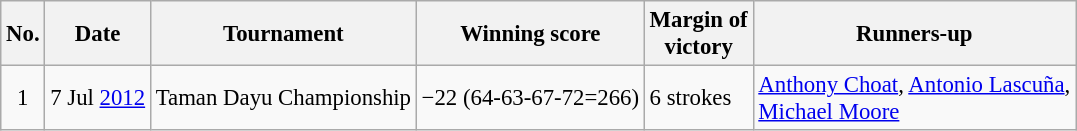<table class="wikitable" style="font-size:95%;">
<tr>
<th>No.</th>
<th>Date</th>
<th>Tournament</th>
<th>Winning score</th>
<th>Margin of<br>victory</th>
<th>Runners-up</th>
</tr>
<tr>
<td align=center>1</td>
<td align=right>7 Jul <a href='#'>2012</a></td>
<td>Taman Dayu Championship</td>
<td>−22 (64-63-67-72=266)</td>
<td>6 strokes</td>
<td> <a href='#'>Anthony Choat</a>,  <a href='#'>Antonio Lascuña</a>,<br> <a href='#'>Michael Moore</a></td>
</tr>
</table>
